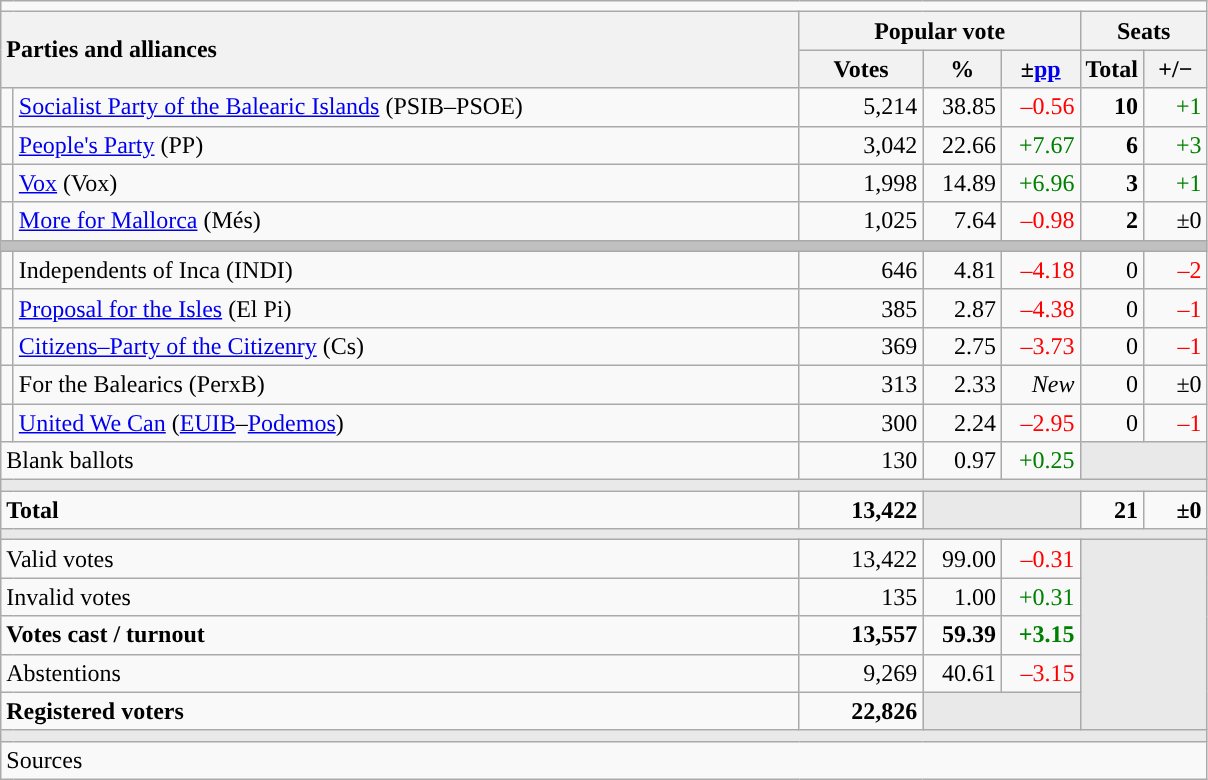<table class="wikitable" style="text-align:right;">
<tr>
<td colspan="7"></td>
</tr>
<tr>
<th style="text-align:left;" rowspan="2" colspan="2" width="525">Parties and alliances</th>
<th colspan="3">Popular vote</th>
<th colspan="2">Seats</th>
</tr>
<tr>
<th width="75">Votes</th>
<th width="45">%</th>
<th width="45">±<a href='#'>pp</a></th>
<th width="35">Total</th>
<th width="35">+/−</th>
</tr>
<tr>
<td width="1" style="color:inherit;background:"></td>
<td align="left"><a href='#'>Socialist Party of the Balearic Islands</a> (PSIB–PSOE)</td>
<td>5,214</td>
<td>38.85</td>
<td style="color:red;">–0.56</td>
<td><strong>10</strong></td>
<td style="color:green;">+1</td>
</tr>
<tr>
<td style="color:inherit;background:"></td>
<td align="left"><a href='#'>People's Party</a> (PP)</td>
<td>3,042</td>
<td>22.66</td>
<td style="color:green;">+7.67</td>
<td><strong>6</strong></td>
<td style="color:green;">+3</td>
</tr>
<tr>
<td style="color:inherit;background:"></td>
<td align="left"><a href='#'>Vox</a> (Vox)</td>
<td>1,998</td>
<td>14.89</td>
<td style="color:green;">+6.96</td>
<td><strong>3</strong></td>
<td style="color:green;">+1</td>
</tr>
<tr>
<td style="color:inherit;background:"></td>
<td align="left"><a href='#'>More for Mallorca</a> (Més)</td>
<td>1,025</td>
<td>7.64</td>
<td style="color:red;">–0.98</td>
<td><strong>2</strong></td>
<td>±0</td>
</tr>
<tr>
<td colspan="7" bgcolor="#C0C0C0"></td>
</tr>
<tr>
<td style="color:inherit;background:"></td>
<td align="left">Independents of Inca (INDI)</td>
<td>646</td>
<td>4.81</td>
<td style="color:red;">–4.18</td>
<td>0</td>
<td style="color:red;">–2</td>
</tr>
<tr>
<td style="color:inherit;background:"></td>
<td align="left"><a href='#'>Proposal for the Isles</a> (El Pi)</td>
<td>385</td>
<td>2.87</td>
<td style="color:red;">–4.38</td>
<td>0</td>
<td style="color:red;">–1</td>
</tr>
<tr>
<td style="color:inherit;background:"></td>
<td align="left"><a href='#'>Citizens–Party of the Citizenry</a> (Cs)</td>
<td>369</td>
<td>2.75</td>
<td style="color:red;">–3.73</td>
<td>0</td>
<td style="color:red;">–1</td>
</tr>
<tr>
<td style="color:inherit;background:"></td>
<td align="left">For the Balearics (PerxB)</td>
<td>313</td>
<td>2.33</td>
<td><em>New</em></td>
<td>0</td>
<td>±0</td>
</tr>
<tr>
<td style="color:inherit;background:"></td>
<td align="left"><a href='#'>United We Can</a> (<a href='#'>EUIB</a>–<a href='#'>Podemos</a>)</td>
<td>300</td>
<td>2.24</td>
<td style="color:red;">–2.95</td>
<td>0</td>
<td style="color:red;">–1</td>
</tr>
<tr>
<td align="left" colspan="2">Blank ballots</td>
<td>130</td>
<td>0.97</td>
<td style="color:green;">+0.25</td>
<td bgcolor="#E9E9E9" colspan="2"></td>
</tr>
<tr>
<td colspan="7" bgcolor="#E9E9E9"></td>
</tr>
<tr style="font-weight:bold;">
<td align="left" colspan="2">Total</td>
<td>13,422</td>
<td bgcolor="#E9E9E9" colspan="2"></td>
<td>21</td>
<td>±0</td>
</tr>
<tr>
<td colspan="7" bgcolor="#E9E9E9"></td>
</tr>
<tr>
<td align="left" colspan="2">Valid votes</td>
<td>13,422</td>
<td>99.00</td>
<td style="color:red;">–0.31</td>
<td bgcolor="#E9E9E9" colspan="2" rowspan="5"></td>
</tr>
<tr>
<td align="left" colspan="2">Invalid votes</td>
<td>135</td>
<td>1.00</td>
<td style="color:green;">+0.31</td>
</tr>
<tr style="font-weight:bold;">
<td align="left" colspan="2">Votes cast / turnout</td>
<td>13,557</td>
<td>59.39</td>
<td style="color:green;">+3.15</td>
</tr>
<tr>
<td align="left" colspan="2">Abstentions</td>
<td>9,269</td>
<td>40.61</td>
<td style="color:red;">–3.15</td>
</tr>
<tr style="font-weight:bold;">
<td align="left" colspan="2">Registered voters</td>
<td>22,826</td>
<td bgcolor="#E9E9E9" colspan="2"></td>
</tr>
<tr>
<td colspan="7" bgcolor="#E9E9E9"></td>
</tr>
<tr>
<td align="left" colspan="7">Sources</td>
</tr>
</table>
